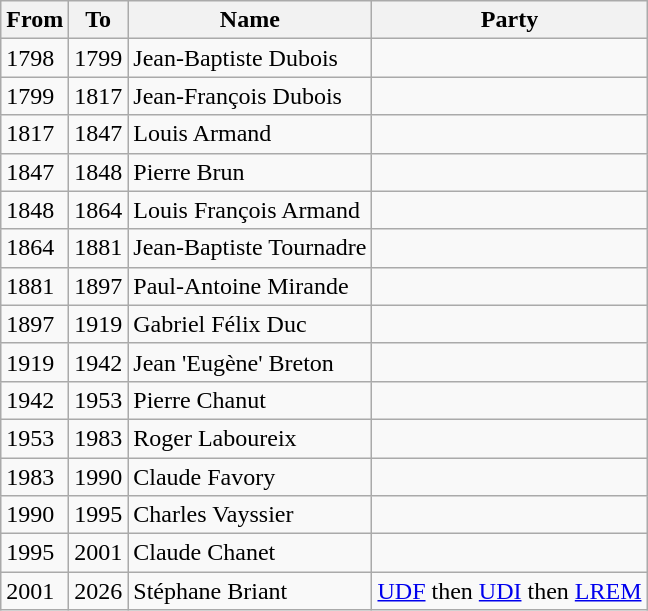<table class="wikitable">
<tr>
<th>From</th>
<th>To</th>
<th>Name</th>
<th>Party</th>
</tr>
<tr>
<td>1798</td>
<td>1799</td>
<td>Jean-Baptiste Dubois</td>
<td></td>
</tr>
<tr>
<td>1799</td>
<td>1817</td>
<td>Jean-François Dubois</td>
<td></td>
</tr>
<tr>
<td>1817</td>
<td>1847</td>
<td>Louis Armand</td>
<td></td>
</tr>
<tr>
<td>1847</td>
<td>1848</td>
<td>Pierre Brun</td>
<td></td>
</tr>
<tr>
<td>1848</td>
<td>1864</td>
<td>Louis François Armand</td>
<td></td>
</tr>
<tr>
<td>1864</td>
<td>1881</td>
<td>Jean-Baptiste Tournadre</td>
<td></td>
</tr>
<tr>
<td>1881</td>
<td>1897</td>
<td>Paul-Antoine Mirande</td>
<td></td>
</tr>
<tr>
<td>1897</td>
<td>1919</td>
<td>Gabriel Félix Duc</td>
<td></td>
</tr>
<tr>
<td>1919</td>
<td>1942</td>
<td>Jean 'Eugène' Breton</td>
<td></td>
</tr>
<tr>
<td>1942</td>
<td>1953</td>
<td>Pierre Chanut</td>
<td></td>
</tr>
<tr>
<td>1953</td>
<td>1983</td>
<td>Roger Laboureix</td>
<td></td>
</tr>
<tr>
<td>1983</td>
<td>1990</td>
<td>Claude Favory</td>
<td></td>
</tr>
<tr>
<td>1990</td>
<td>1995</td>
<td>Charles Vayssier</td>
<td></td>
</tr>
<tr>
<td>1995</td>
<td>2001</td>
<td>Claude Chanet</td>
<td></td>
</tr>
<tr>
<td>2001</td>
<td>2026</td>
<td>Stéphane Briant</td>
<td><a href='#'>UDF</a> then <a href='#'>UDI</a> then <a href='#'>LREM</a></td>
</tr>
</table>
